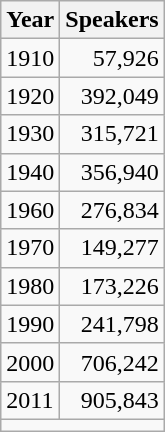<table class="wikitable floatright">
<tr>
<th>Year</th>
<th>Speakers</th>
</tr>
<tr>
<td>1910</td>
<td style="text-align: right">57,926</td>
</tr>
<tr>
<td>1920</td>
<td style="text-align: right">392,049</td>
</tr>
<tr>
<td>1930</td>
<td style="text-align: right">315,721</td>
</tr>
<tr>
<td>1940</td>
<td style="text-align: right">356,940</td>
</tr>
<tr>
<td>1960</td>
<td style="text-align: right">276,834</td>
</tr>
<tr>
<td>1970</td>
<td style="text-align: right">149,277</td>
</tr>
<tr>
<td>1980</td>
<td style="text-align: right">173,226</td>
</tr>
<tr>
<td>1990</td>
<td style="text-align: right">241,798</td>
</tr>
<tr>
<td>2000</td>
<td style="text-align: right">706,242</td>
</tr>
<tr>
<td>2011</td>
<td style="text-align: right">905,843</td>
</tr>
<tr>
<td colspan=2></td>
</tr>
</table>
